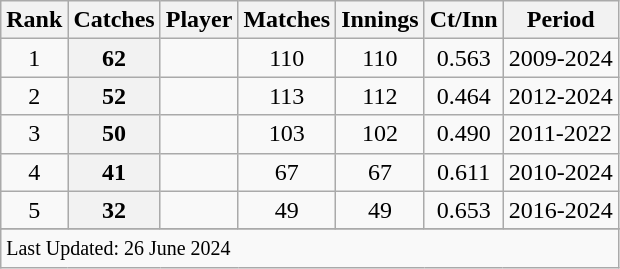<table class="wikitable plainrowheaders sortable">
<tr>
<th scope=col>Rank</th>
<th scope=col>Catches</th>
<th scope=col>Player</th>
<th scope=col>Matches</th>
<th scope=col>Innings</th>
<th scope=col>Ct/Inn</th>
<th scope=col>Period</th>
</tr>
<tr>
<td align=center>1</td>
<th scope=row style=text-align:center;>62</th>
<td></td>
<td align=center>110</td>
<td align=center>110</td>
<td align=center>0.563</td>
<td>2009-2024</td>
</tr>
<tr>
<td align=center>2</td>
<th scope=row style=text-align:center;>52</th>
<td></td>
<td align=center>113</td>
<td align=center>112</td>
<td align=center>0.464</td>
<td>2012-2024</td>
</tr>
<tr>
<td align=center>3</td>
<th scope=row style=text-align:center;>50</th>
<td></td>
<td align=center>103</td>
<td align=center>102</td>
<td align=center>0.490</td>
<td>2011-2022</td>
</tr>
<tr>
<td align=center>4</td>
<th scope=row style=text-align:center;>41</th>
<td></td>
<td align=center>67</td>
<td align=center>67</td>
<td align=center>0.611</td>
<td>2010-2024</td>
</tr>
<tr>
<td align=center>5</td>
<th scope=row style=text-align:center;>32</th>
<td></td>
<td align=center>49</td>
<td align=center>49</td>
<td align=center>0.653</td>
<td>2016-2024</td>
</tr>
<tr>
</tr>
<tr class=sortbottom>
<td colspan=7><small>Last Updated: 26 June 2024</small></td>
</tr>
</table>
